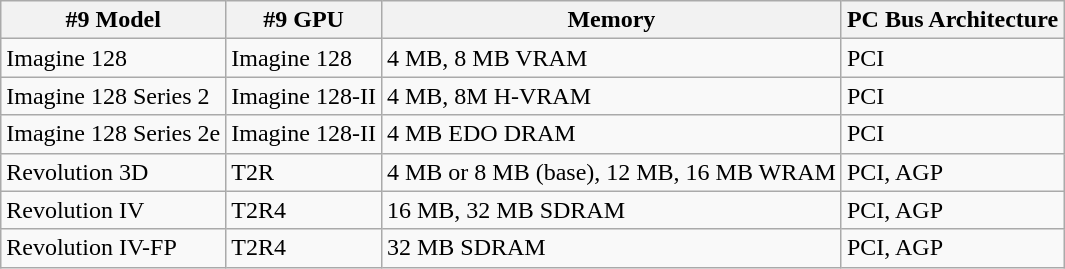<table class="wikitable">
<tr>
<th>#9 Model</th>
<th>#9 GPU</th>
<th>Memory</th>
<th>PC Bus Architecture</th>
</tr>
<tr>
<td>Imagine 128</td>
<td>Imagine 128</td>
<td>4 MB, 8 MB VRAM</td>
<td>PCI</td>
</tr>
<tr>
<td>Imagine 128 Series 2</td>
<td>Imagine 128-II</td>
<td>4 MB, 8M H-VRAM</td>
<td>PCI</td>
</tr>
<tr>
<td>Imagine 128 Series 2e</td>
<td>Imagine 128-II</td>
<td>4 MB EDO DRAM</td>
<td>PCI</td>
</tr>
<tr>
<td>Revolution 3D</td>
<td>T2R</td>
<td>4 MB or 8 MB (base), 12 MB, 16 MB WRAM</td>
<td>PCI, AGP</td>
</tr>
<tr>
<td>Revolution IV</td>
<td>T2R4</td>
<td>16 MB, 32 MB SDRAM</td>
<td>PCI, AGP</td>
</tr>
<tr>
<td>Revolution IV-FP</td>
<td>T2R4</td>
<td>32 MB SDRAM</td>
<td>PCI, AGP</td>
</tr>
</table>
